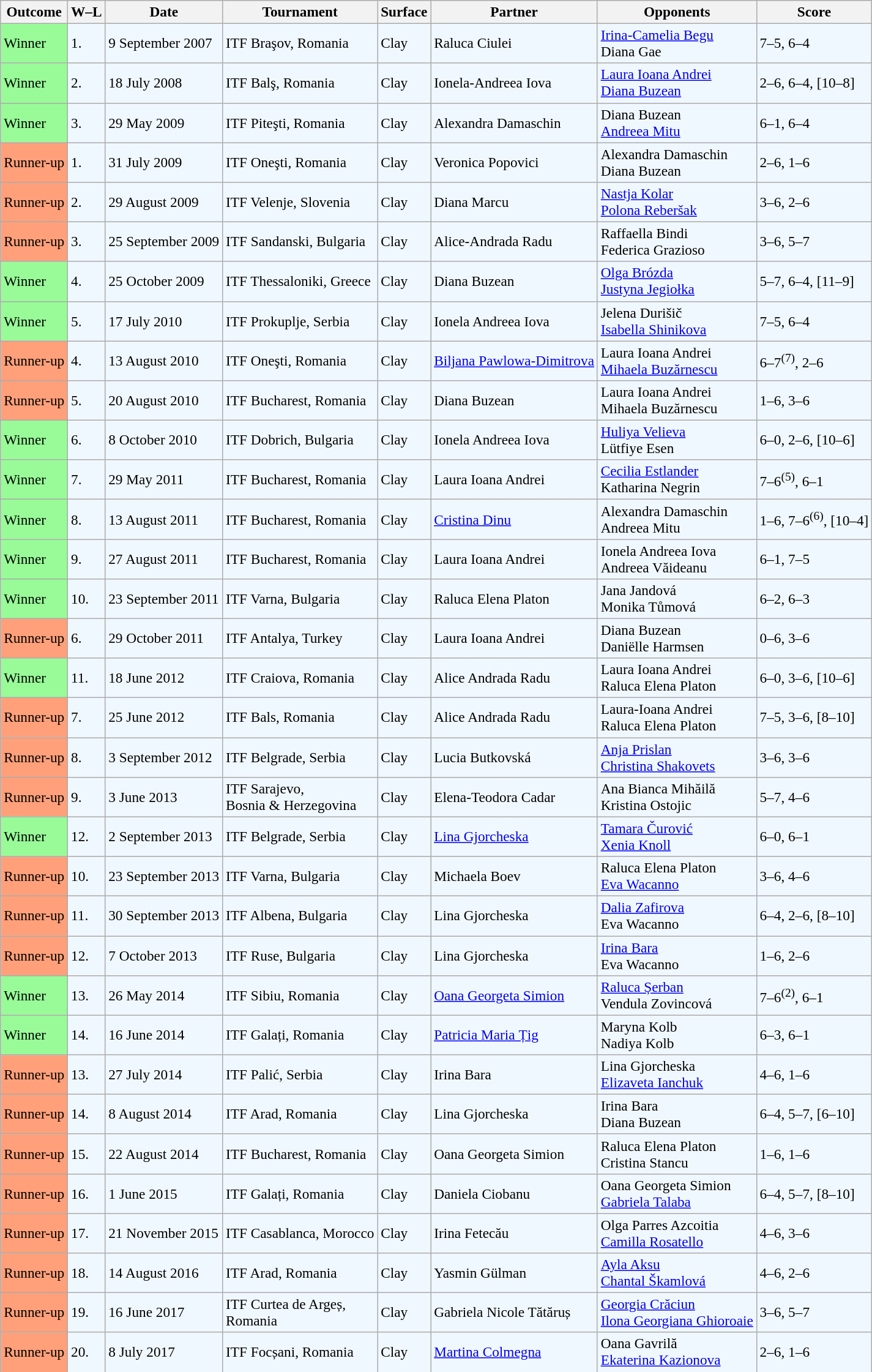<table class="sortable wikitable" style=font-size:97%>
<tr>
<th>Outcome</th>
<th class="unsortable">W–L</th>
<th>Date</th>
<th>Tournament</th>
<th>Surface</th>
<th>Partner</th>
<th>Opponents</th>
<th class="unsortable">Score</th>
</tr>
<tr bgcolor="#f0f8ff">
<td bgcolor="98FB98">Winner</td>
<td>1.</td>
<td>9 September 2007</td>
<td>ITF Braşov, Romania</td>
<td>Clay</td>
<td> Raluca Ciulei</td>
<td> <a href='#'>Irina-Camelia Begu</a> <br>  Diana Gae</td>
<td>7–5, 6–4</td>
</tr>
<tr bgcolor="#f0f8ff">
<td bgcolor="98FB98">Winner</td>
<td>2.</td>
<td>18 July 2008</td>
<td>ITF Balş, Romania</td>
<td>Clay</td>
<td> Ionela-Andreea Iova</td>
<td> <a href='#'>Laura Ioana Andrei</a> <br>  <a href='#'>Diana Buzean</a></td>
<td>2–6, 6–4, [10–8]</td>
</tr>
<tr bgcolor="#f0f8ff">
<td bgcolor="98FB98">Winner</td>
<td>3.</td>
<td>29 May 2009</td>
<td>ITF Piteşti, Romania</td>
<td>Clay</td>
<td> Alexandra Damaschin</td>
<td> Diana Buzean <br>  <a href='#'>Andreea Mitu</a></td>
<td>6–1, 6–4</td>
</tr>
<tr bgcolor="#f0f8ff">
<td bgcolor="FFA07A">Runner-up</td>
<td>1.</td>
<td>31 July 2009</td>
<td>ITF Oneşti, Romania</td>
<td>Clay</td>
<td> Veronica Popovici</td>
<td> Alexandra Damaschin <br>  Diana Buzean</td>
<td>2–6, 1–6</td>
</tr>
<tr bgcolor="#f0f8ff">
<td bgcolor="FFA07A">Runner-up</td>
<td>2.</td>
<td>29 August 2009</td>
<td>ITF Velenje, Slovenia</td>
<td>Clay</td>
<td> Diana Marcu</td>
<td> <a href='#'>Nastja Kolar</a> <br>  <a href='#'>Polona Reberšak</a></td>
<td>3–6, 2–6</td>
</tr>
<tr bgcolor="#f0f8ff">
<td bgcolor="FFA07A">Runner-up</td>
<td>3.</td>
<td>25 September 2009</td>
<td>ITF Sandanski, Bulgaria</td>
<td>Clay</td>
<td> Alice-Andrada Radu</td>
<td> Raffaella Bindi <br>  Federica Grazioso</td>
<td>3–6, 5–7</td>
</tr>
<tr bgcolor="#f0f8ff">
<td bgcolor="98FB98">Winner</td>
<td>4.</td>
<td>25 October 2009</td>
<td>ITF Thessaloniki, Greece</td>
<td>Clay</td>
<td> Diana Buzean</td>
<td> <a href='#'>Olga Brózda</a> <br>  <a href='#'>Justyna Jegiołka</a></td>
<td>5–7, 6–4, [11–9]</td>
</tr>
<tr bgcolor="#f0f8ff">
<td bgcolor="98FB98">Winner</td>
<td>5.</td>
<td>17 July 2010</td>
<td>ITF Prokuplje, Serbia</td>
<td>Clay</td>
<td> Ionela Andreea Iova</td>
<td> Jelena Durišič <br>  <a href='#'>Isabella Shinikova</a></td>
<td>7–5, 6–4</td>
</tr>
<tr bgcolor="#f0f8ff">
<td bgcolor="FFA07A">Runner-up</td>
<td>4.</td>
<td>13 August 2010</td>
<td>ITF Oneşti, Romania</td>
<td>Clay</td>
<td> <a href='#'>Biljana Pawlowa-Dimitrova</a></td>
<td> Laura Ioana Andrei <br>  <a href='#'>Mihaela Buzărnescu</a></td>
<td>6–7<sup>(7)</sup>, 2–6</td>
</tr>
<tr bgcolor="#f0f8ff">
<td bgcolor="FFA07A">Runner-up</td>
<td>5.</td>
<td>20 August 2010</td>
<td>ITF Bucharest, Romania</td>
<td>Clay</td>
<td> Diana Buzean</td>
<td> Laura Ioana Andrei <br>  Mihaela Buzărnescu</td>
<td>1–6, 3–6</td>
</tr>
<tr bgcolor="#f0f8ff">
<td bgcolor="98FB98">Winner</td>
<td>6.</td>
<td>8 October 2010</td>
<td>ITF Dobrich, Bulgaria</td>
<td>Clay</td>
<td> Ionela Andreea Iova</td>
<td> <a href='#'>Huliya Velieva</a> <br>  Lütfiye Esen</td>
<td>6–0, 2–6, [10–6]</td>
</tr>
<tr bgcolor="#f0f8ff">
<td bgcolor="98FB98">Winner</td>
<td>7.</td>
<td>29 May 2011</td>
<td>ITF Bucharest, Romania</td>
<td>Clay</td>
<td> Laura Ioana Andrei</td>
<td> <a href='#'>Cecilia Estlander</a> <br>  Katharina Negrin</td>
<td>7–6<sup>(5)</sup>, 6–1</td>
</tr>
<tr bgcolor="#f0f8ff">
<td bgcolor="98FB98">Winner</td>
<td>8.</td>
<td>13 August 2011</td>
<td>ITF Bucharest, Romania</td>
<td>Clay</td>
<td> <a href='#'>Cristina Dinu</a></td>
<td> Alexandra Damaschin <br>  Andreea Mitu</td>
<td>1–6, 7–6<sup>(6)</sup>, [10–4]</td>
</tr>
<tr bgcolor="#f0f8ff">
<td bgcolor="98FB98">Winner</td>
<td>9.</td>
<td>27 August 2011</td>
<td>ITF Bucharest, Romania</td>
<td>Clay</td>
<td> Laura Ioana Andrei</td>
<td> Ionela Andreea Iova <br>  Andreea Văideanu</td>
<td>6–1, 7–5</td>
</tr>
<tr bgcolor="f0f8ff">
<td bgcolor="98FB98">Winner</td>
<td>10.</td>
<td>23 September 2011</td>
<td>ITF Varna, Bulgaria</td>
<td>Clay</td>
<td> Raluca Elena Platon</td>
<td> Jana Jandová <br>  Monika Tůmová</td>
<td>6–2, 6–3</td>
</tr>
<tr bgcolor="#f0f8ff">
<td bgcolor="FFA07A">Runner-up</td>
<td>6.</td>
<td>29 October 2011</td>
<td>ITF Antalya, Turkey</td>
<td>Clay</td>
<td> Laura Ioana Andrei</td>
<td> Diana Buzean <br>  Daniëlle Harmsen</td>
<td>0–6, 3–6</td>
</tr>
<tr bgcolor="#f0f8ff">
<td bgcolor="98FB98">Winner</td>
<td>11.</td>
<td>18 June 2012</td>
<td>ITF Craiova, Romania</td>
<td>Clay</td>
<td> Alice Andrada Radu</td>
<td> Laura Ioana Andrei <br>  Raluca Elena Platon</td>
<td>6–0, 3–6, [10–6]</td>
</tr>
<tr bgcolor="#f0f8ff">
<td bgcolor="FFA07A">Runner-up</td>
<td>7.</td>
<td>25 June 2012</td>
<td>ITF Bals, Romania</td>
<td>Clay</td>
<td> Alice Andrada Radu</td>
<td> Laura-Ioana Andrei <br>  Raluca Elena Platon</td>
<td>7–5, 3–6, [8–10]</td>
</tr>
<tr bgcolor="#f0f8ff">
<td bgcolor="FFA07A">Runner-up</td>
<td>8.</td>
<td>3 September 2012</td>
<td>ITF Belgrade, Serbia</td>
<td>Clay</td>
<td> Lucia Butkovská</td>
<td> <a href='#'>Anja Prislan</a> <br>  <a href='#'>Christina Shakovets</a></td>
<td>3–6, 3–6</td>
</tr>
<tr bgcolor="#f0f8ff">
<td bgcolor="FFA07A">Runner-up</td>
<td>9.</td>
<td>3 June 2013</td>
<td>ITF Sarajevo, <br>Bosnia & Herzegovina</td>
<td>Clay</td>
<td> Elena-Teodora Cadar</td>
<td> Ana Bianca Mihăilă <br>  Kristina Ostojic</td>
<td>5–7, 4–6</td>
</tr>
<tr bgcolor="#f0f8ff">
<td bgcolor="98FB98">Winner</td>
<td>12.</td>
<td>2 September 2013</td>
<td>ITF Belgrade, Serbia</td>
<td>Clay</td>
<td> <a href='#'>Lina Gjorcheska</a></td>
<td> <a href='#'>Tamara Čurović</a> <br>  <a href='#'>Xenia Knoll</a></td>
<td>6–0, 6–1</td>
</tr>
<tr bgcolor="#f0f8ff">
<td bgcolor="FFA07A">Runner-up</td>
<td>10.</td>
<td>23 September 2013</td>
<td>ITF Varna, Bulgaria</td>
<td>Clay</td>
<td> Michaela Boev</td>
<td> Raluca Elena Platon <br>  <a href='#'>Eva Wacanno</a></td>
<td>3–6, 4–6</td>
</tr>
<tr bgcolor="#f0f8ff">
<td bgcolor="FFA07A">Runner-up</td>
<td>11.</td>
<td>30 September 2013</td>
<td>ITF Albena, Bulgaria</td>
<td>Clay</td>
<td> Lina Gjorcheska</td>
<td> <a href='#'>Dalia Zafirova</a> <br>  Eva Wacanno</td>
<td>6–4, 2–6, [8–10]</td>
</tr>
<tr bgcolor="#f0f8ff">
<td bgcolor="FFA07A">Runner-up</td>
<td>12.</td>
<td>7 October 2013</td>
<td>ITF Ruse, Bulgaria</td>
<td>Clay</td>
<td> Lina Gjorcheska</td>
<td> <a href='#'>Irina Bara</a> <br>  Eva Wacanno</td>
<td>1–6, 2–6</td>
</tr>
<tr bgcolor="#f0f8ff">
<td bgcolor="98FB98">Winner</td>
<td>13.</td>
<td>26 May 2014</td>
<td>ITF Sibiu, Romania</td>
<td>Clay</td>
<td> <a href='#'>Oana Georgeta Simion</a></td>
<td> <a href='#'>Raluca Șerban</a> <br>  Vendula Zovincová</td>
<td>7–6<sup>(2)</sup>, 6–1</td>
</tr>
<tr bgcolor="#f0f8ff">
<td bgcolor="98FB98">Winner</td>
<td>14.</td>
<td>16 June 2014</td>
<td>ITF Galați, Romania</td>
<td>Clay</td>
<td> <a href='#'>Patricia Maria Țig</a></td>
<td> Maryna Kolb <br>  Nadiya Kolb</td>
<td>6–3, 6–1</td>
</tr>
<tr bgcolor="#f0f8ff">
<td bgcolor="FFA07A">Runner-up</td>
<td>13.</td>
<td>27 July 2014</td>
<td>ITF Palić, Serbia</td>
<td>Clay</td>
<td> Irina Bara</td>
<td> Lina Gjorcheska <br>  <a href='#'>Elizaveta Ianchuk</a></td>
<td>4–6, 1–6</td>
</tr>
<tr bgcolor="#f0f8ff">
<td bgcolor="FFA07A">Runner-up</td>
<td>14.</td>
<td>8 August 2014</td>
<td>ITF Arad, Romania</td>
<td>Clay</td>
<td> Lina Gjorcheska</td>
<td> Irina Bara <br>  Diana Buzean</td>
<td>6–4, 5–7, [6–10]</td>
</tr>
<tr bgcolor="#f0f8ff">
<td bgcolor="FFA07A">Runner-up</td>
<td>15.</td>
<td>22 August 2014</td>
<td>ITF Bucharest, Romania</td>
<td>Clay</td>
<td> Oana Georgeta Simion</td>
<td> Raluca Elena Platon <br>  Cristina Stancu</td>
<td>1–6, 1–6</td>
</tr>
<tr bgcolor="#f0f8ff">
<td bgcolor="FFA07A">Runner-up</td>
<td>16.</td>
<td>1 June 2015</td>
<td>ITF Galați, Romania</td>
<td>Clay</td>
<td> Daniela Ciobanu</td>
<td> Oana Georgeta Simion <br>  <a href='#'>Gabriela Talaba</a></td>
<td>6–4, 5–7, [8–10]</td>
</tr>
<tr bgcolor="#f0f8ff">
<td bgcolor="FFA07A">Runner-up</td>
<td>17.</td>
<td>21 November 2015</td>
<td>ITF Casablanca, Morocco</td>
<td>Clay</td>
<td> Irina Fetecău</td>
<td> Olga Parres Azcoitia <br>  <a href='#'>Camilla Rosatello</a></td>
<td>4–6, 3–6</td>
</tr>
<tr style="background:#f0f8ff;">
<td bgcolor="FFA07A">Runner-up</td>
<td>18.</td>
<td>14 August 2016</td>
<td>ITF Arad, Romania</td>
<td>Clay</td>
<td> Yasmin Gülman</td>
<td> <a href='#'>Ayla Aksu</a> <br>  <a href='#'>Chantal Škamlová</a></td>
<td>4–6, 2–6</td>
</tr>
<tr style="background:#f0f8ff;">
<td bgcolor="FFA07A">Runner-up</td>
<td>19.</td>
<td>16 June 2017</td>
<td>ITF Curtea de Argeș, <br>Romania</td>
<td>Clay</td>
<td> Gabriela Nicole Tătăruș</td>
<td> <a href='#'>Georgia Crăciun</a> <br>  <a href='#'>Ilona Georgiana Ghioroaie</a></td>
<td>3–6, 5–7</td>
</tr>
<tr bgcolor="#f0f8ff">
<td bgcolor="FFA07A">Runner-up</td>
<td>20.</td>
<td>8 July 2017</td>
<td>ITF Focșani, Romania</td>
<td>Clay</td>
<td> <a href='#'>Martina Colmegna</a></td>
<td> Oana Gavrilă <br>  <a href='#'>Ekaterina Kazionova</a></td>
<td>2–6, 1–6</td>
</tr>
</table>
